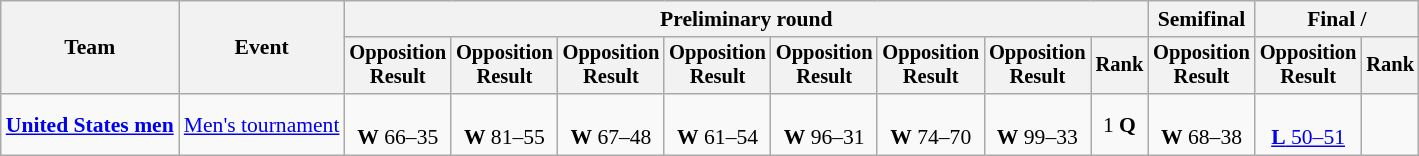<table class=wikitable style=font-size:90%;text-align:center>
<tr>
<th rowspan=2>Team</th>
<th rowspan=2>Event</th>
<th colspan=8>Preliminary round</th>
<th>Semifinal</th>
<th colspan=2>Final / </th>
</tr>
<tr style=font-size:95%>
<th>Opposition<br>Result</th>
<th>Opposition<br>Result</th>
<th>Opposition<br>Result</th>
<th>Opposition<br>Result</th>
<th>Opposition<br>Result</th>
<th>Opposition<br>Result</th>
<th>Opposition<br>Result</th>
<th>Rank</th>
<th>Opposition<br>Result</th>
<th>Opposition<br>Result</th>
<th>Rank</th>
</tr>
<tr>
<td align=left><strong><a href='#'>United States men</a></strong></td>
<td align=left><a href='#'>Men's tournament</a></td>
<td><br><strong>W</strong> 66–35</td>
<td><br><strong>W</strong> 81–55</td>
<td><br><strong>W</strong> 67–48</td>
<td><br><strong>W</strong> 61–54</td>
<td><br><strong>W</strong> 96–31</td>
<td><br><strong>W</strong> 74–70</td>
<td><br><strong>W</strong> 99–33</td>
<td>1 <strong>Q</strong></td>
<td><br><strong>W</strong> 68–38</td>
<td><br><a href='#'><strong>L</strong> 50–51</a></td>
<td></td>
</tr>
</table>
